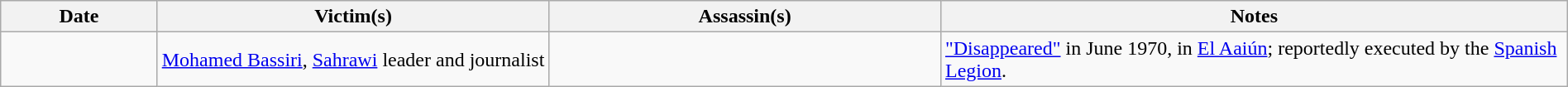<table class="wikitable sortable" style="width:100%">
<tr>
<th style="width:10%">Date</th>
<th style="width:25%">Victim(s)</th>
<th style="width:25%">Assassin(s)</th>
<th style="width:40%">Notes</th>
</tr>
<tr>
<td></td>
<td><a href='#'>Mohamed Bassiri</a>, <a href='#'>Sahrawi</a> leader and journalist</td>
<td></td>
<td><a href='#'>"Disappeared"</a> in June 1970, in <a href='#'>El Aaiún</a>; reportedly executed by the <a href='#'>Spanish Legion</a>.</td>
</tr>
</table>
